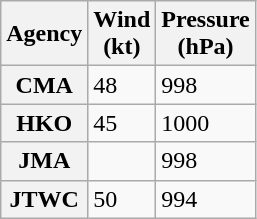<table class="wikitable floatleft">
<tr>
<th>Agency</th>
<th>Wind<br>(kt)</th>
<th>Pressure<br>(hPa)</th>
</tr>
<tr>
<th>CMA</th>
<td>48</td>
<td>998</td>
</tr>
<tr>
<th>HKO</th>
<td>45</td>
<td>1000</td>
</tr>
<tr>
<th>JMA</th>
<td></td>
<td>998</td>
</tr>
<tr>
<th>JTWC</th>
<td>50</td>
<td>994</td>
</tr>
</table>
